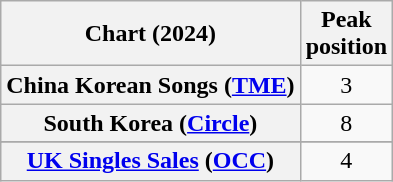<table class="wikitable plainrowheaders sortable" style="text-align:center">
<tr>
<th scope="col">Chart (2024)</th>
<th scope="col">Peak<br>position</th>
</tr>
<tr>
<th scope="row">China Korean Songs (<a href='#'>TME</a>)</th>
<td>3</td>
</tr>
<tr>
<th scope="row">South Korea (<a href='#'>Circle</a>)</th>
<td>8</td>
</tr>
<tr>
</tr>
<tr>
<th scope="row"><a href='#'>UK Singles Sales</a> (<a href='#'>OCC</a>)</th>
<td>4</td>
</tr>
</table>
